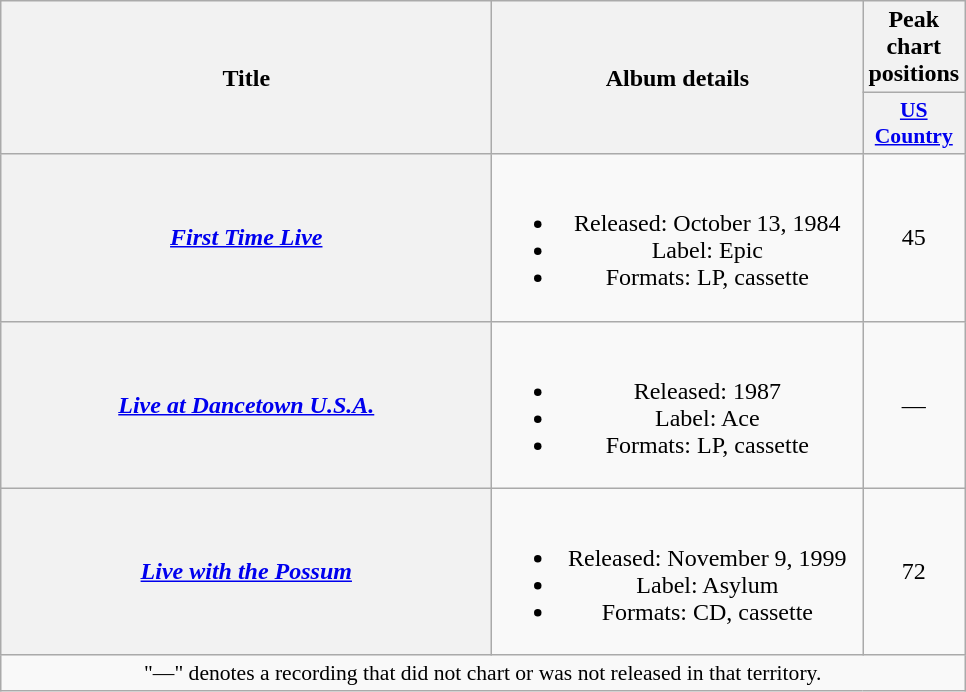<table class="wikitable plainrowheaders" style="text-align:center;">
<tr>
<th scope="col" rowspan="2" style="width:20em;">Title</th>
<th scope="col" rowspan="2" style="width:15em;">Album details</th>
<th scope="col" colspan="2">Peak<br>chart<br>positions</th>
</tr>
<tr>
<th scope="col" style="width:3em;font-size:90%;"><a href='#'>US<br>Country</a><br></th>
</tr>
<tr>
<th scope="row"><em><a href='#'>First Time Live</a></em></th>
<td><br><ul><li>Released: October 13, 1984</li><li>Label: Epic</li><li>Formats: LP, cassette</li></ul></td>
<td>45</td>
</tr>
<tr>
<th scope="row"><em><a href='#'>Live at Dancetown U.S.A.</a></em></th>
<td><br><ul><li>Released: 1987</li><li>Label: Ace</li><li>Formats: LP, cassette</li></ul></td>
<td>—</td>
</tr>
<tr>
<th scope="row"><em><a href='#'>Live with the Possum</a></em></th>
<td><br><ul><li>Released: November 9, 1999</li><li>Label: Asylum</li><li>Formats: CD, cassette</li></ul></td>
<td>72</td>
</tr>
<tr>
<td colspan="3" style="font-size:90%">"—" denotes a recording that did not chart or was not released in that territory.</td>
</tr>
</table>
